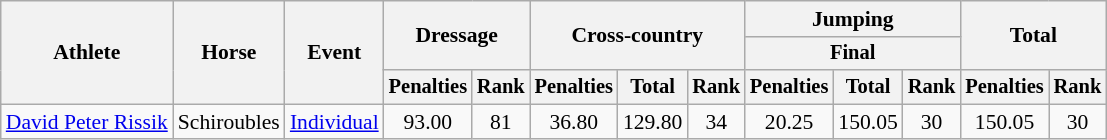<table class=wikitable style="font-size:90%">
<tr>
<th rowspan="3">Athlete</th>
<th rowspan="3">Horse</th>
<th rowspan="3">Event</th>
<th colspan="2" rowspan="2">Dressage</th>
<th colspan="3" rowspan="2">Cross-country</th>
<th colspan="3">Jumping</th>
<th colspan="2" rowspan="2">Total</th>
</tr>
<tr style="font-size:95%">
<th colspan="3">Final</th>
</tr>
<tr style="font-size:95%">
<th>Penalties</th>
<th>Rank</th>
<th>Penalties</th>
<th>Total</th>
<th>Rank</th>
<th>Penalties</th>
<th>Total</th>
<th>Rank</th>
<th>Penalties</th>
<th>Rank</th>
</tr>
<tr align=center>
<td align=left><a href='#'>David Peter Rissik</a></td>
<td align=left>Schiroubles</td>
<td align=left><a href='#'>Individual</a></td>
<td>93.00</td>
<td>81</td>
<td>36.80</td>
<td>129.80</td>
<td>34</td>
<td>20.25</td>
<td>150.05</td>
<td>30</td>
<td>150.05</td>
<td>30</td>
</tr>
</table>
